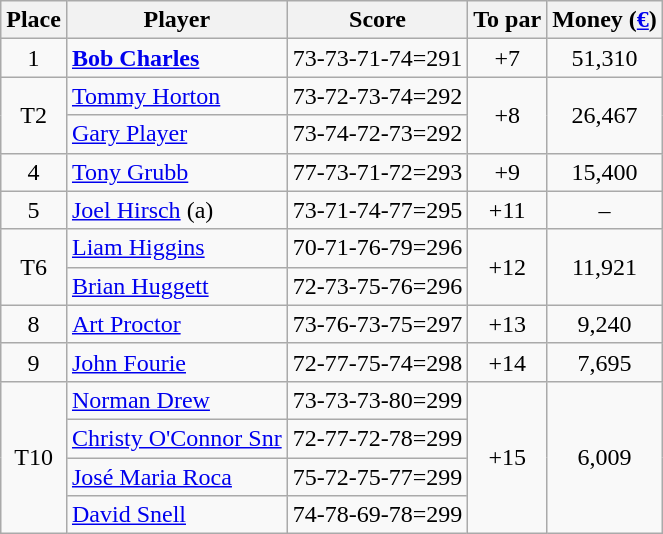<table class="wikitable">
<tr>
<th>Place</th>
<th>Player</th>
<th>Score</th>
<th>To par</th>
<th>Money (<a href='#'>€</a>)</th>
</tr>
<tr>
<td align=center>1</td>
<td> <strong><a href='#'>Bob Charles</a></strong></td>
<td>73-73-71-74=291</td>
<td align=center>+7</td>
<td align=center>51,310</td>
</tr>
<tr>
<td rowspan=2 align=center>T2</td>
<td> <a href='#'>Tommy Horton</a></td>
<td>73-72-73-74=292</td>
<td rowspan=2 align=center>+8</td>
<td rowspan=2 align=center>26,467</td>
</tr>
<tr>
<td> <a href='#'>Gary Player</a></td>
<td>73-74-72-73=292</td>
</tr>
<tr>
<td align=center>4</td>
<td> <a href='#'>Tony Grubb</a></td>
<td>77-73-71-72=293</td>
<td align=center>+9</td>
<td align=center>15,400</td>
</tr>
<tr>
<td align=center>5</td>
<td> <a href='#'>Joel Hirsch</a> (a)</td>
<td>73-71-74-77=295</td>
<td align=center>+11</td>
<td align=center>–</td>
</tr>
<tr>
<td rowspan="2" align=center>T6</td>
<td> <a href='#'>Liam Higgins</a></td>
<td>70-71-76-79=296</td>
<td rowspan=2 align=center>+12</td>
<td rowspan=2 align=center>11,921</td>
</tr>
<tr>
<td> <a href='#'>Brian Huggett</a></td>
<td>72-73-75-76=296</td>
</tr>
<tr>
<td align=center>8</td>
<td> <a href='#'>Art Proctor</a></td>
<td>73-76-73-75=297</td>
<td align=center>+13</td>
<td align=center>9,240</td>
</tr>
<tr>
<td align=center>9</td>
<td> <a href='#'>John Fourie</a></td>
<td>72-77-75-74=298</td>
<td align=center>+14</td>
<td align=center>7,695</td>
</tr>
<tr>
<td rowspan=4 align=center>T10</td>
<td> <a href='#'>Norman Drew</a></td>
<td>73-73-73-80=299</td>
<td rowspan=4 align=center>+15</td>
<td rowspan=4 align=center>6,009</td>
</tr>
<tr>
<td> <a href='#'>Christy O'Connor Snr</a></td>
<td>72-77-72-78=299</td>
</tr>
<tr>
<td> <a href='#'>José Maria Roca</a></td>
<td>75-72-75-77=299</td>
</tr>
<tr>
<td> <a href='#'>David Snell</a></td>
<td>74-78-69-78=299</td>
</tr>
</table>
